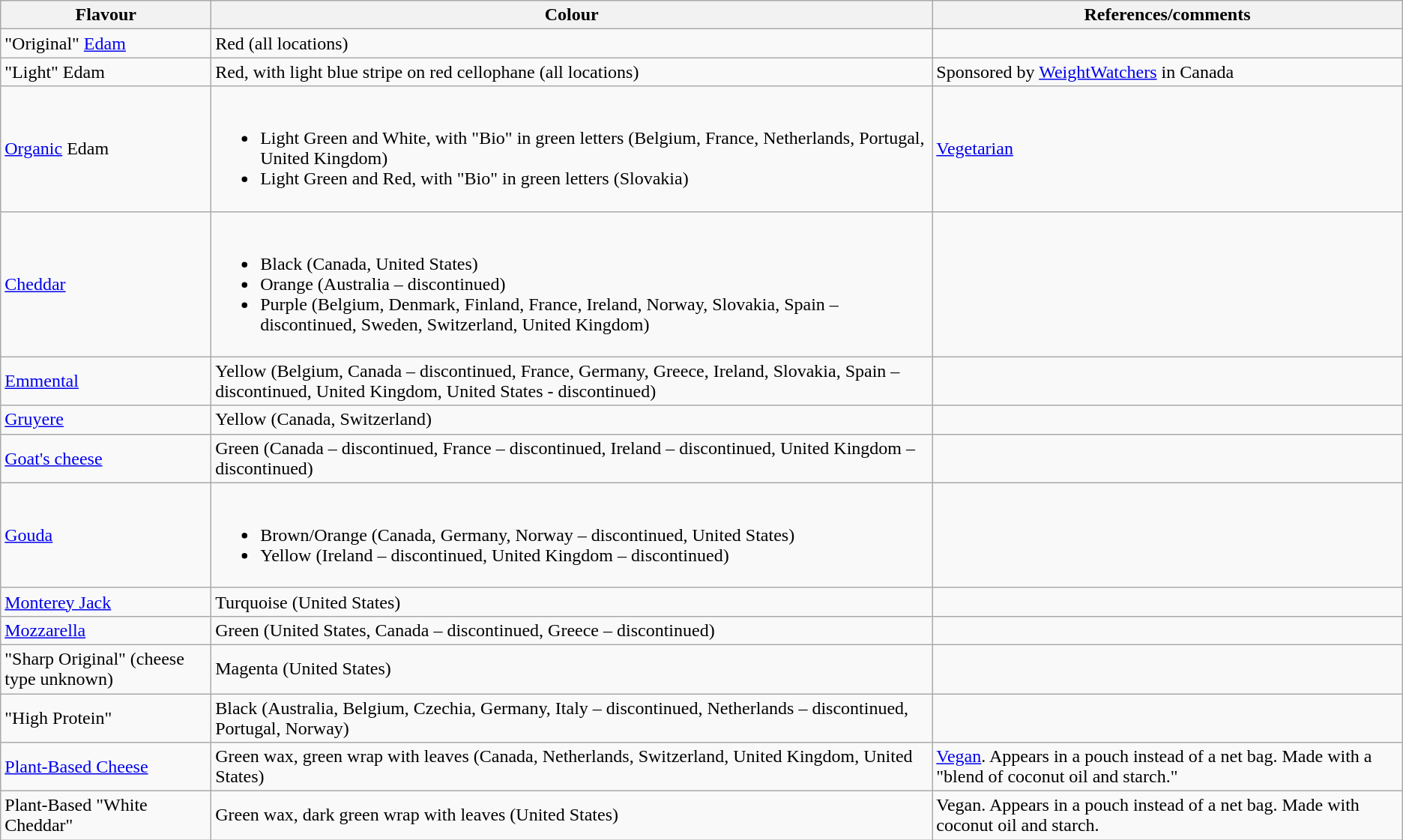<table class="wikitable sortable">
<tr>
<th>Flavour</th>
<th>Colour</th>
<th>References/comments</th>
</tr>
<tr>
<td>"Original" <a href='#'>Edam</a></td>
<td>Red (all locations)</td>
<td></td>
</tr>
<tr>
<td>"Light" Edam</td>
<td>Red, with light blue stripe on red cellophane (all locations)</td>
<td>Sponsored by <a href='#'>WeightWatchers</a> in Canada </td>
</tr>
<tr>
<td><a href='#'>Organic</a> Edam</td>
<td><br><ul><li>Light Green and White, with "Bio" in green letters (Belgium, France, Netherlands, Portugal, United Kingdom)</li><li>Light Green and Red, with "Bio" in green letters (Slovakia)</li></ul></td>
<td><a href='#'>Vegetarian</a></td>
</tr>
<tr>
<td><a href='#'>Cheddar</a></td>
<td><br><ul><li>Black (Canada, United States)</li><li>Orange (Australia – discontinued)</li><li>Purple (Belgium, Denmark, Finland, France, Ireland, Norway, Slovakia, Spain – discontinued, Sweden, Switzerland, United Kingdom)</li></ul></td>
<td></td>
</tr>
<tr>
<td><a href='#'>Emmental</a></td>
<td>Yellow (Belgium, Canada – discontinued, France, Germany, Greece, Ireland, Slovakia, Spain – discontinued, United Kingdom, United States - discontinued)</td>
<td></td>
</tr>
<tr>
<td><a href='#'>Gruyere</a></td>
<td>Yellow (Canada, Switzerland)</td>
<td></td>
</tr>
<tr>
<td><a href='#'>Goat's cheese</a></td>
<td>Green (Canada – discontinued, France – discontinued, Ireland – discontinued, United Kingdom – discontinued)</td>
<td></td>
</tr>
<tr>
<td><a href='#'>Gouda</a></td>
<td><br><ul><li>Brown/Orange (Canada, Germany, Norway – discontinued, United States)</li><li>Yellow (Ireland – discontinued, United Kingdom – discontinued)</li></ul></td>
<td></td>
</tr>
<tr>
<td><a href='#'>Monterey Jack</a></td>
<td>Turquoise (United States)</td>
<td></td>
</tr>
<tr>
<td><a href='#'>Mozzarella</a></td>
<td>Green (United States, Canada – discontinued, Greece – discontinued)</td>
<td></td>
</tr>
<tr>
<td>"Sharp Original" (cheese type unknown)</td>
<td>Magenta (United States)</td>
<td></td>
</tr>
<tr>
<td>"High Protein"</td>
<td>Black (Australia, Belgium, Czechia, Germany, Italy – discontinued, Netherlands – discontinued, Portugal, Norway)</td>
<td></td>
</tr>
<tr>
<td><a href='#'>Plant-Based Cheese</a></td>
<td>Green wax, green wrap with leaves (Canada, Netherlands, Switzerland, United Kingdom, United States)</td>
<td><a href='#'>Vegan</a>. Appears in a pouch instead of a net bag. Made with a "blend of coconut oil and starch."</td>
</tr>
<tr>
<td>Plant-Based "White Cheddar"</td>
<td>Green wax, dark green wrap with leaves (United States)</td>
<td>Vegan. Appears in a pouch instead of a net bag. Made with coconut oil and starch.</td>
</tr>
</table>
